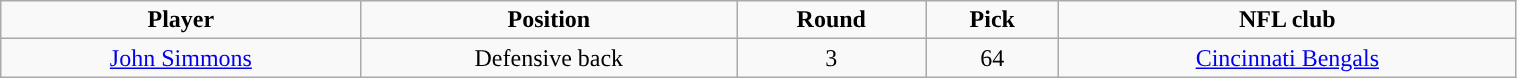<table class="wikitable" width="80%">
<tr align="center">
<td><strong>Player</strong></td>
<td><strong>Position</strong></td>
<td><strong>Round</strong></td>
<td><strong>Pick</strong></td>
<td><strong>NFL club</strong></td>
</tr>
<tr align="center" bgcolor="">
<td><a href='#'>John Simmons</a></td>
<td>Defensive back</td>
<td>3</td>
<td>64</td>
<td><a href='#'>Cincinnati Bengals</a></td>
</tr>
</table>
